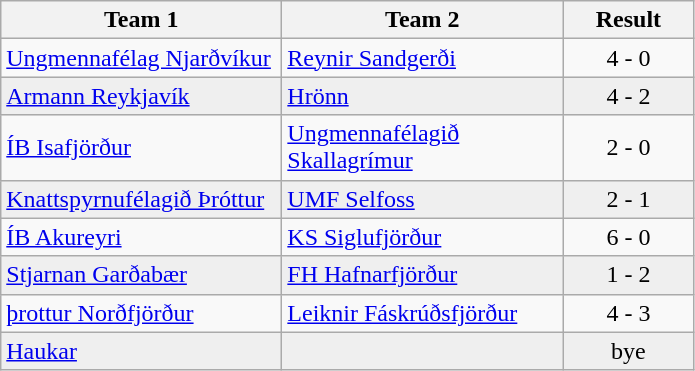<table class="wikitable">
<tr>
<th width="180">Team 1</th>
<th width="180">Team 2</th>
<th width="80">Result</th>
</tr>
<tr>
<td><a href='#'>Ungmennafélag Njarðvíkur</a></td>
<td><a href='#'>Reynir Sandgerði</a></td>
<td align="center">4 - 0</td>
</tr>
<tr style="background:#EFEFEF">
<td><a href='#'>Armann Reykjavík</a></td>
<td><a href='#'>Hrönn</a></td>
<td align="center">4 - 2</td>
</tr>
<tr>
<td><a href='#'>ÍB Isafjörður</a></td>
<td><a href='#'>Ungmennafélagið Skallagrímur</a></td>
<td align="center">2 - 0</td>
</tr>
<tr style="background:#EFEFEF">
<td><a href='#'>Knattspyrnufélagið Þróttur</a></td>
<td><a href='#'>UMF Selfoss</a></td>
<td align="center">2 - 1</td>
</tr>
<tr>
<td><a href='#'>ÍB Akureyri</a></td>
<td><a href='#'>KS Siglufjörður</a></td>
<td align="center">6 - 0</td>
</tr>
<tr style="background:#EFEFEF">
<td><a href='#'>Stjarnan Garðabær</a></td>
<td><a href='#'>FH Hafnarfjörður</a></td>
<td align="center">1 - 2</td>
</tr>
<tr>
<td><a href='#'>þrottur Norðfjörður</a></td>
<td><a href='#'>Leiknir Fáskrúðsfjörður</a></td>
<td align="center">4 - 3</td>
</tr>
<tr style="background:#EFEFEF">
<td><a href='#'>Haukar</a></td>
<td></td>
<td align="center">bye</td>
</tr>
</table>
